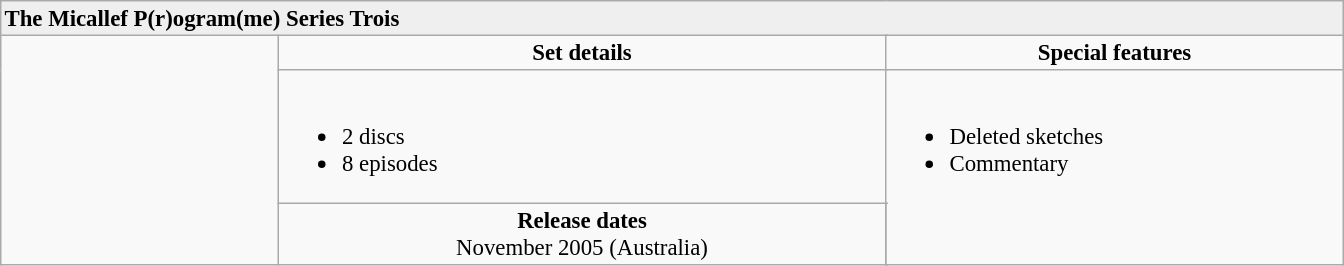<table border="2" cellpadding="2" cellspacing="0" style="margin: 0 1em 0 0; background: #f9f9f9; border: 1px #aaa solid; border-collapse: collapse; font-size: 95%;">
<tr style="background:#EFEFEF">
<td colspan="5"><strong>The Micallef P(r)ogram(me) Series Trois</strong></td>
</tr>
<tr>
<td rowspan="3" style="text-align:center; width:180px;"></td>
<td style="text-align:center; width:350px;" colspan="3"><strong>Set details</strong></td>
<td style="width:250px; text-align:center;"><strong>Special features</strong></td>
</tr>
<tr valign="top">
<td colspan="3" style="text-align:left; width:400px;"><br><ul><li>2 discs</li><li>8 episodes</li></ul></td>
<td rowspan="2" style="text-align:left; width:300px;"><br><ul><li>Deleted sketches</li><li>Commentary</li></ul></td>
</tr>
<tr>
<td colspan="2" style="text-align:center;"><strong>Release dates</strong><br>November 2005 (Australia)</td>
</tr>
</table>
